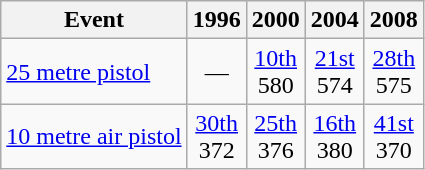<table class="wikitable" style="text-align: center">
<tr>
<th>Event</th>
<th>1996</th>
<th>2000</th>
<th>2004</th>
<th>2008</th>
</tr>
<tr>
<td align=left><a href='#'>25 metre pistol</a></td>
<td>—</td>
<td><a href='#'>10th</a><br>580</td>
<td><a href='#'>21st</a><br>574</td>
<td><a href='#'>28th</a><br>575</td>
</tr>
<tr>
<td align=left><a href='#'>10 metre air pistol</a></td>
<td><a href='#'>30th</a><br>372</td>
<td><a href='#'>25th</a><br>376</td>
<td><a href='#'>16th</a><br>380</td>
<td><a href='#'>41st</a><br>370</td>
</tr>
</table>
